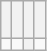<table class="wikitable sortable">
<tr>
<th></th>
<th></th>
<th></th>
<th><br></th>
</tr>
<tr>
<td></td>
<td></td>
<th></th>
<td></td>
</tr>
</table>
